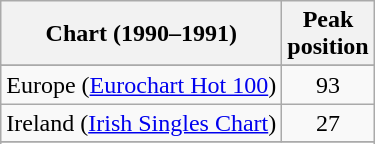<table class="wikitable">
<tr>
<th>Chart (1990–1991)</th>
<th>Peak<br>position</th>
</tr>
<tr>
</tr>
<tr>
<td>Europe (<a href='#'>Eurochart Hot 100</a>)</td>
<td align="center">93</td>
</tr>
<tr>
<td>Ireland (<a href='#'>Irish Singles Chart</a>)</td>
<td align="center">27</td>
</tr>
<tr>
</tr>
<tr>
</tr>
<tr>
</tr>
<tr>
</tr>
<tr>
</tr>
</table>
